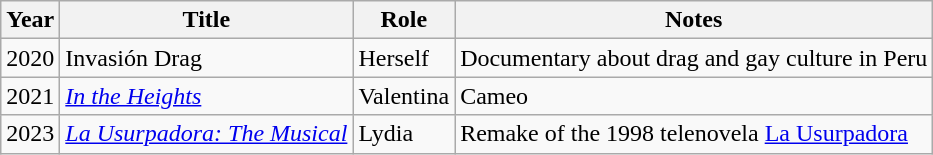<table class="wikitable">
<tr>
<th>Year</th>
<th>Title</th>
<th>Role</th>
<th>Notes</th>
</tr>
<tr>
<td>2020</td>
<td>Invasión Drag</td>
<td>Herself</td>
<td>Documentary about drag and gay culture in Peru</td>
</tr>
<tr>
<td>2021</td>
<td><em><a href='#'>In the Heights</a></em></td>
<td>Valentina</td>
<td>Cameo</td>
</tr>
<tr>
<td>2023</td>
<td><em><a href='#'>La Usurpadora: The Musical</a></em></td>
<td>Lydia</td>
<td>Remake of the 1998 telenovela <a href='#'>La Usurpadora</a></td>
</tr>
</table>
